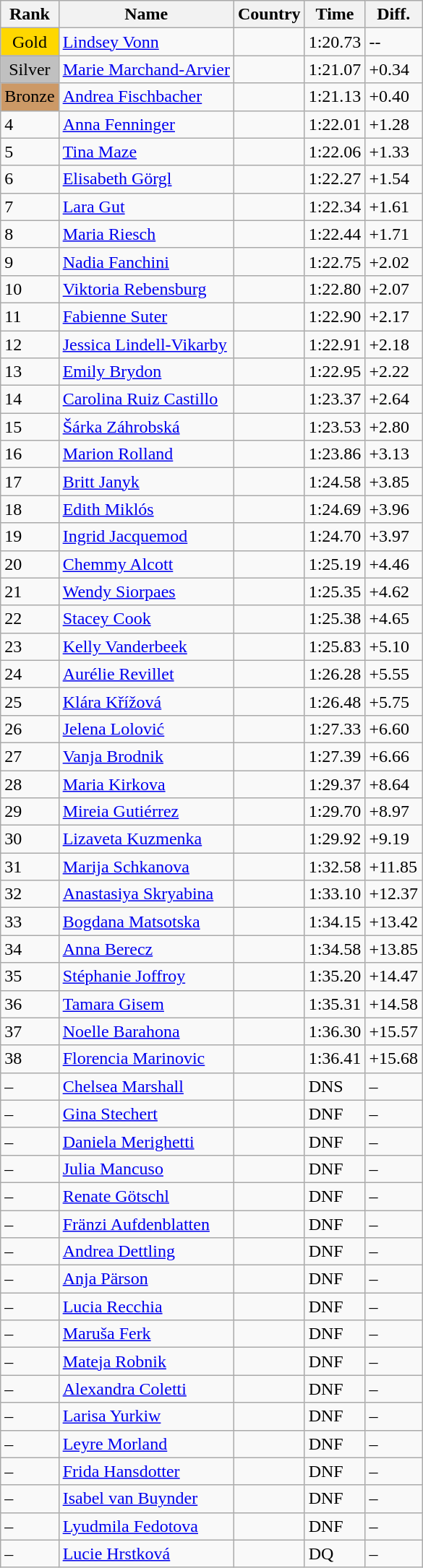<table class="wikitable">
<tr>
<th>Rank</th>
<th>Name</th>
<th>Country</th>
<th>Time</th>
<th>Diff.</th>
</tr>
<tr>
<td style="text-align:center;background-color:gold;">Gold</td>
<td><a href='#'>Lindsey Vonn</a></td>
<td></td>
<td>1:20.73</td>
<td>--</td>
</tr>
<tr>
<td style="text-align:center;background-color:silver;">Silver</td>
<td><a href='#'>Marie Marchand-Arvier</a></td>
<td></td>
<td>1:21.07</td>
<td>+0.34</td>
</tr>
<tr>
<td style="text-align:center;background-color:#CC9966;">Bronze</td>
<td><a href='#'>Andrea Fischbacher</a></td>
<td></td>
<td>1:21.13</td>
<td>+0.40</td>
</tr>
<tr>
<td>4</td>
<td><a href='#'>Anna Fenninger</a></td>
<td></td>
<td>1:22.01</td>
<td>+1.28</td>
</tr>
<tr>
<td>5</td>
<td><a href='#'>Tina Maze</a></td>
<td></td>
<td>1:22.06</td>
<td>+1.33</td>
</tr>
<tr>
<td>6</td>
<td><a href='#'>Elisabeth Görgl</a></td>
<td></td>
<td>1:22.27</td>
<td>+1.54</td>
</tr>
<tr>
<td>7</td>
<td><a href='#'>Lara Gut</a></td>
<td></td>
<td>1:22.34</td>
<td>+1.61</td>
</tr>
<tr>
<td>8</td>
<td><a href='#'>Maria Riesch</a></td>
<td></td>
<td>1:22.44</td>
<td>+1.71</td>
</tr>
<tr>
<td>9</td>
<td><a href='#'>Nadia Fanchini</a></td>
<td></td>
<td>1:22.75</td>
<td>+2.02</td>
</tr>
<tr>
<td>10</td>
<td><a href='#'>Viktoria Rebensburg</a></td>
<td></td>
<td>1:22.80</td>
<td>+2.07</td>
</tr>
<tr>
<td>11</td>
<td><a href='#'>Fabienne Suter</a></td>
<td></td>
<td>1:22.90</td>
<td>+2.17</td>
</tr>
<tr>
<td>12</td>
<td><a href='#'>Jessica Lindell-Vikarby</a></td>
<td></td>
<td>1:22.91</td>
<td>+2.18</td>
</tr>
<tr>
<td>13</td>
<td><a href='#'>Emily Brydon</a></td>
<td></td>
<td>1:22.95</td>
<td>+2.22</td>
</tr>
<tr>
<td>14</td>
<td><a href='#'>Carolina Ruiz Castillo</a></td>
<td></td>
<td>1:23.37</td>
<td>+2.64</td>
</tr>
<tr>
<td>15</td>
<td><a href='#'>Šárka Záhrobská</a></td>
<td></td>
<td>1:23.53</td>
<td>+2.80</td>
</tr>
<tr>
<td>16</td>
<td><a href='#'>Marion Rolland</a></td>
<td></td>
<td>1:23.86</td>
<td>+3.13</td>
</tr>
<tr>
<td>17</td>
<td><a href='#'>Britt Janyk</a></td>
<td></td>
<td>1:24.58</td>
<td>+3.85</td>
</tr>
<tr>
<td>18</td>
<td><a href='#'>Edith Miklós</a></td>
<td></td>
<td>1:24.69</td>
<td>+3.96</td>
</tr>
<tr>
<td>19</td>
<td><a href='#'>Ingrid Jacquemod</a></td>
<td></td>
<td>1:24.70</td>
<td>+3.97</td>
</tr>
<tr>
<td>20</td>
<td><a href='#'>Chemmy Alcott</a></td>
<td></td>
<td>1:25.19</td>
<td>+4.46</td>
</tr>
<tr>
<td>21</td>
<td><a href='#'>Wendy Siorpaes</a></td>
<td></td>
<td>1:25.35</td>
<td>+4.62</td>
</tr>
<tr>
<td>22</td>
<td><a href='#'>Stacey Cook</a></td>
<td></td>
<td>1:25.38</td>
<td>+4.65</td>
</tr>
<tr>
<td>23</td>
<td><a href='#'>Kelly Vanderbeek</a></td>
<td></td>
<td>1:25.83</td>
<td>+5.10</td>
</tr>
<tr>
<td>24</td>
<td><a href='#'>Aurélie Revillet</a></td>
<td></td>
<td>1:26.28</td>
<td>+5.55</td>
</tr>
<tr>
<td>25</td>
<td><a href='#'>Klára Křížová</a></td>
<td></td>
<td>1:26.48</td>
<td>+5.75</td>
</tr>
<tr>
<td>26</td>
<td><a href='#'>Jelena Lolović</a></td>
<td></td>
<td>1:27.33</td>
<td>+6.60</td>
</tr>
<tr>
<td>27</td>
<td><a href='#'>Vanja Brodnik</a></td>
<td></td>
<td>1:27.39</td>
<td>+6.66</td>
</tr>
<tr>
<td>28</td>
<td><a href='#'>Maria Kirkova</a></td>
<td></td>
<td>1:29.37</td>
<td>+8.64</td>
</tr>
<tr>
<td>29</td>
<td><a href='#'>Mireia Gutiérrez</a></td>
<td></td>
<td>1:29.70</td>
<td>+8.97</td>
</tr>
<tr>
<td>30</td>
<td><a href='#'>Lizaveta Kuzmenka</a></td>
<td></td>
<td>1:29.92</td>
<td>+9.19</td>
</tr>
<tr>
<td>31</td>
<td><a href='#'>Marija Schkanova</a></td>
<td></td>
<td>1:32.58</td>
<td>+11.85</td>
</tr>
<tr>
<td>32</td>
<td><a href='#'>Anastasiya Skryabina</a></td>
<td></td>
<td>1:33.10</td>
<td>+12.37</td>
</tr>
<tr>
<td>33</td>
<td><a href='#'>Bogdana Matsotska</a></td>
<td></td>
<td>1:34.15</td>
<td>+13.42</td>
</tr>
<tr>
<td>34</td>
<td><a href='#'>Anna Berecz</a></td>
<td></td>
<td>1:34.58</td>
<td>+13.85</td>
</tr>
<tr>
<td>35</td>
<td><a href='#'>Stéphanie Joffroy</a></td>
<td></td>
<td>1:35.20</td>
<td>+14.47</td>
</tr>
<tr>
<td>36</td>
<td><a href='#'>Tamara Gisem</a></td>
<td></td>
<td>1:35.31</td>
<td>+14.58</td>
</tr>
<tr>
<td>37</td>
<td><a href='#'>Noelle Barahona</a></td>
<td></td>
<td>1:36.30</td>
<td>+15.57</td>
</tr>
<tr>
<td>38</td>
<td><a href='#'>Florencia Marinovic</a></td>
<td></td>
<td>1:36.41</td>
<td>+15.68</td>
</tr>
<tr>
<td>–</td>
<td><a href='#'>Chelsea Marshall</a></td>
<td></td>
<td>DNS</td>
<td>–</td>
</tr>
<tr>
<td>–</td>
<td><a href='#'>Gina Stechert</a></td>
<td></td>
<td>DNF</td>
<td>–</td>
</tr>
<tr>
<td>–</td>
<td><a href='#'>Daniela Merighetti</a></td>
<td></td>
<td>DNF</td>
<td>–</td>
</tr>
<tr>
<td>–</td>
<td><a href='#'>Julia Mancuso</a></td>
<td></td>
<td>DNF</td>
<td>–</td>
</tr>
<tr>
<td>–</td>
<td><a href='#'>Renate Götschl</a></td>
<td></td>
<td>DNF</td>
<td>–</td>
</tr>
<tr>
<td>–</td>
<td><a href='#'>Fränzi Aufdenblatten</a></td>
<td></td>
<td>DNF</td>
<td>–</td>
</tr>
<tr>
<td>–</td>
<td><a href='#'>Andrea Dettling</a></td>
<td></td>
<td>DNF</td>
<td>–</td>
</tr>
<tr>
<td>–</td>
<td><a href='#'>Anja Pärson</a></td>
<td></td>
<td>DNF</td>
<td>–</td>
</tr>
<tr>
<td>–</td>
<td><a href='#'>Lucia Recchia</a></td>
<td></td>
<td>DNF</td>
<td>–</td>
</tr>
<tr>
<td>–</td>
<td><a href='#'>Maruša Ferk</a></td>
<td></td>
<td>DNF</td>
<td>–</td>
</tr>
<tr>
<td>–</td>
<td><a href='#'>Mateja Robnik</a></td>
<td></td>
<td>DNF</td>
<td>–</td>
</tr>
<tr>
<td>–</td>
<td><a href='#'>Alexandra Coletti</a></td>
<td></td>
<td>DNF</td>
<td>–</td>
</tr>
<tr>
<td>–</td>
<td><a href='#'>Larisa Yurkiw</a></td>
<td></td>
<td>DNF</td>
<td>–</td>
</tr>
<tr>
<td>–</td>
<td><a href='#'>Leyre Morland</a></td>
<td></td>
<td>DNF</td>
<td>–</td>
</tr>
<tr>
<td>–</td>
<td><a href='#'>Frida Hansdotter</a></td>
<td></td>
<td>DNF</td>
<td>–</td>
</tr>
<tr>
<td>–</td>
<td><a href='#'>Isabel van Buynder</a></td>
<td></td>
<td>DNF</td>
<td>–</td>
</tr>
<tr>
<td>–</td>
<td><a href='#'>Lyudmila Fedotova</a></td>
<td></td>
<td>DNF</td>
<td>–</td>
</tr>
<tr>
<td>–</td>
<td><a href='#'>Lucie Hrstková</a></td>
<td></td>
<td>DQ</td>
<td>–</td>
</tr>
</table>
